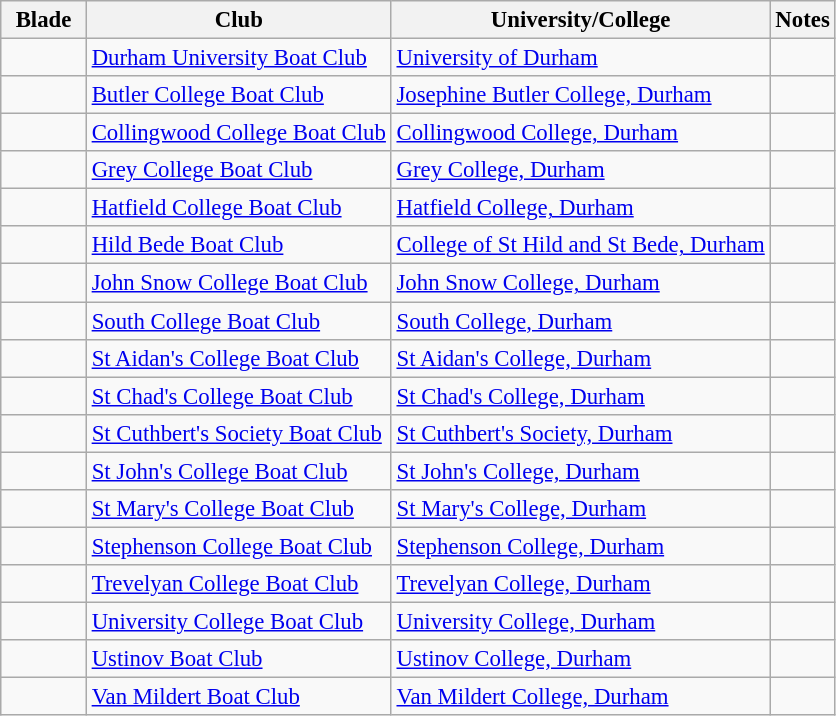<table class=wikitable style=font-size:95%>
<tr style="vertical-align:top; text-align:center;">
<th style="width:50px;">Blade</th>
<th>Club</th>
<th>University/College</th>
<th>Notes</th>
</tr>
<tr valign=top>
<td align=center></td>
<td><a href='#'>Durham University Boat Club</a></td>
<td><a href='#'>University of Durham</a></td>
<td></td>
</tr>
<tr valign=top>
<td align=center></td>
<td><a href='#'>Butler College Boat Club</a></td>
<td><a href='#'>Josephine Butler College, Durham</a></td>
<td></td>
</tr>
<tr valign=top>
<td align=center></td>
<td><a href='#'>Collingwood College Boat Club</a></td>
<td><a href='#'>Collingwood College, Durham</a></td>
<td></td>
</tr>
<tr valign=top>
<td align=center></td>
<td><a href='#'>Grey College Boat Club</a></td>
<td><a href='#'>Grey College, Durham</a></td>
<td></td>
</tr>
<tr valign=top>
<td align=center></td>
<td><a href='#'>Hatfield College Boat Club</a></td>
<td><a href='#'>Hatfield College, Durham</a></td>
<td></td>
</tr>
<tr valign=top>
<td align=center></td>
<td><a href='#'>Hild Bede Boat Club</a></td>
<td><a href='#'>College of St Hild and St Bede, Durham</a></td>
<td></td>
</tr>
<tr valign=top>
<td align=center></td>
<td><a href='#'>John Snow College Boat Club</a></td>
<td><a href='#'>John Snow College, Durham</a></td>
<td></td>
</tr>
<tr valign=top>
<td align=center></td>
<td><a href='#'>South College Boat Club</a></td>
<td><a href='#'>South College, Durham</a></td>
<td></td>
</tr>
<tr valign=top>
<td align=center></td>
<td><a href='#'>St Aidan's College Boat Club</a></td>
<td><a href='#'>St Aidan's College, Durham</a></td>
<td></td>
</tr>
<tr valign=top>
<td align=center></td>
<td><a href='#'>St Chad's College Boat Club</a></td>
<td><a href='#'>St Chad's College, Durham</a></td>
<td></td>
</tr>
<tr valign=top>
<td align=center></td>
<td><a href='#'>St Cuthbert's Society Boat Club</a></td>
<td><a href='#'>St Cuthbert's Society, Durham</a></td>
<td></td>
</tr>
<tr valign=top>
<td align=center></td>
<td><a href='#'>St John's College Boat Club</a></td>
<td><a href='#'>St John's College, Durham</a></td>
<td></td>
</tr>
<tr valign=top>
<td align=center></td>
<td><a href='#'>St Mary's College Boat Club</a></td>
<td><a href='#'>St Mary's College, Durham</a></td>
<td></td>
</tr>
<tr valign=top>
<td align=center></td>
<td><a href='#'>Stephenson College Boat Club</a></td>
<td><a href='#'>Stephenson College, Durham</a></td>
<td></td>
</tr>
<tr valign=top>
<td align=center></td>
<td><a href='#'>Trevelyan College Boat Club</a></td>
<td><a href='#'>Trevelyan College, Durham</a></td>
<td></td>
</tr>
<tr valign=top>
<td align=center></td>
<td><a href='#'>University College Boat Club</a></td>
<td><a href='#'>University College, Durham</a></td>
<td></td>
</tr>
<tr valign=top>
<td align=center></td>
<td><a href='#'>Ustinov Boat Club</a></td>
<td><a href='#'>Ustinov College, Durham</a></td>
<td></td>
</tr>
<tr valign=top>
<td align=center></td>
<td><a href='#'>Van Mildert Boat Club</a></td>
<td><a href='#'>Van Mildert College, Durham</a></td>
<td></td>
</tr>
</table>
